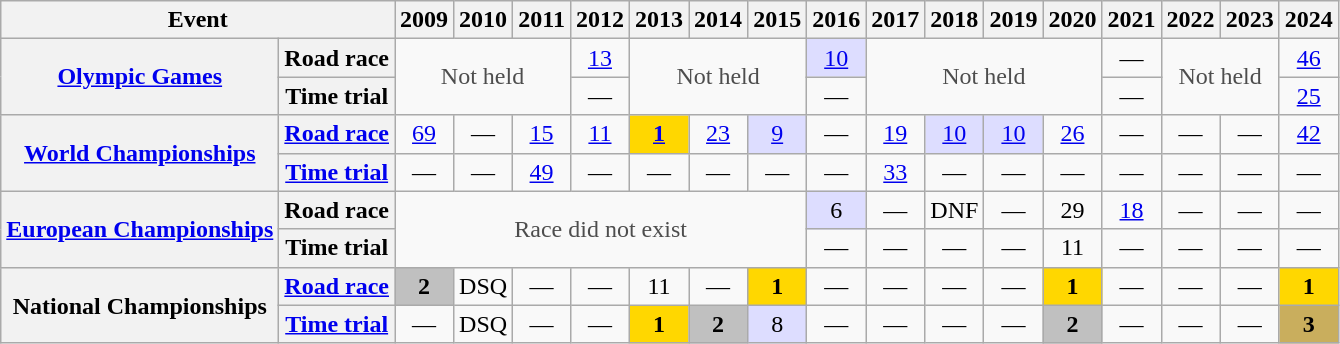<table class="wikitable plainrowheaders">
<tr>
<th scope="col" colspan=2>Event</th>
<th scope="col">2009</th>
<th scope="col">2010</th>
<th scope="col">2011</th>
<th scope="col">2012</th>
<th scope="col">2013</th>
<th scope="col">2014</th>
<th scope="col">2015</th>
<th scope="col">2016</th>
<th scope="col">2017</th>
<th scope="col">2018</th>
<th scope="col">2019</th>
<th scope="col">2020</th>
<th scope="col">2021</th>
<th scope="col">2022</th>
<th scope="col">2023</th>
<th scope="col">2024</th>
</tr>
<tr style="text-align:center;">
<th scope="row" rowspan=2> <a href='#'>Olympic Games</a></th>
<th scope="row">Road race</th>
<td style="color:#4d4d4d;" colspan=3 rowspan=2>Not held</td>
<td><a href='#'>13</a></td>
<td style="color:#4d4d4d;" colspan=3 rowspan=2>Not held</td>
<td style="background:#ddf;"><a href='#'>10</a></td>
<td style="color:#4d4d4d;" colspan=4 rowspan=2>Not held</td>
<td>—</td>
<td style="color:#4d4d4d;" colspan=2 rowspan=2>Not held</td>
<td><a href='#'>46</a></td>
</tr>
<tr style="text-align:center;">
<th scope="row">Time trial</th>
<td>—</td>
<td>—</td>
<td>—</td>
<td><a href='#'>25</a></td>
</tr>
<tr style="text-align:center;">
<th scope="row" rowspan=2> <a href='#'>World Championships</a></th>
<th scope="row"><a href='#'>Road race</a></th>
<td><a href='#'>69</a></td>
<td>—</td>
<td><a href='#'>15</a></td>
<td><a href='#'>11</a></td>
<td style="background:gold;"><a href='#'><strong>1</strong></a></td>
<td><a href='#'>23</a></td>
<td style="background:#ddf;"><a href='#'>9</a></td>
<td>—</td>
<td><a href='#'>19</a></td>
<td style="background:#ddf;"><a href='#'>10</a></td>
<td style="background:#ddf;"><a href='#'>10</a></td>
<td><a href='#'>26</a></td>
<td>—</td>
<td>—</td>
<td>—</td>
<td><a href='#'>42</a></td>
</tr>
<tr style="text-align:center;">
<th scope="row"><a href='#'>Time trial</a></th>
<td>—</td>
<td>—</td>
<td><a href='#'>49</a></td>
<td>—</td>
<td>—</td>
<td>—</td>
<td>—</td>
<td>—</td>
<td><a href='#'>33</a></td>
<td>—</td>
<td>—</td>
<td>—</td>
<td>—</td>
<td>—</td>
<td>—</td>
<td>—</td>
</tr>
<tr style="text-align:center;">
<th rowspan="2" scope="row"> <a href='#'>European Championships</a></th>
<th scope="row">Road race</th>
<td style="color:#4d4d4d;" colspan="7" rowspan="2">Race did not exist</td>
<td style="background:#ddf;">6</td>
<td>—</td>
<td>DNF</td>
<td>—</td>
<td>29</td>
<td><a href='#'>18</a></td>
<td>—</td>
<td>—</td>
<td>—</td>
</tr>
<tr style="text-align:center;">
<th scope="row">Time trial</th>
<td>—</td>
<td>—</td>
<td>—</td>
<td>—</td>
<td>11</td>
<td>—</td>
<td>—</td>
<td>—</td>
<td>—</td>
</tr>
<tr style="text-align:center;">
<th scope="row" rowspan=2> National Championships</th>
<th scope="row"><a href='#'>Road race</a></th>
<td style="background:#C0C0C0;"><strong>2</strong></td>
<td>DSQ</td>
<td>—</td>
<td>—</td>
<td>11</td>
<td>—</td>
<td style="background:gold;"><strong>1</strong></td>
<td>—</td>
<td>—</td>
<td>—</td>
<td>—</td>
<td style="background:gold;"><strong>1</strong></td>
<td>—</td>
<td>—</td>
<td>—</td>
<td style="background:gold;"><strong>1</strong></td>
</tr>
<tr style="text-align:center;">
<th scope="row"><a href='#'>Time trial</a></th>
<td>—</td>
<td>DSQ</td>
<td>—</td>
<td>—</td>
<td style="background:gold;"><strong>1</strong></td>
<td style="background:#C0C0C0;"><strong>2</strong></td>
<td style="background:#ddf;">8</td>
<td>—</td>
<td>—</td>
<td>—</td>
<td>—</td>
<td style="background:#C0C0C0;"><strong>2</strong></td>
<td>—</td>
<td>—</td>
<td>—</td>
<td style="background:#C9AE5D;"><strong>3</strong></td>
</tr>
</table>
